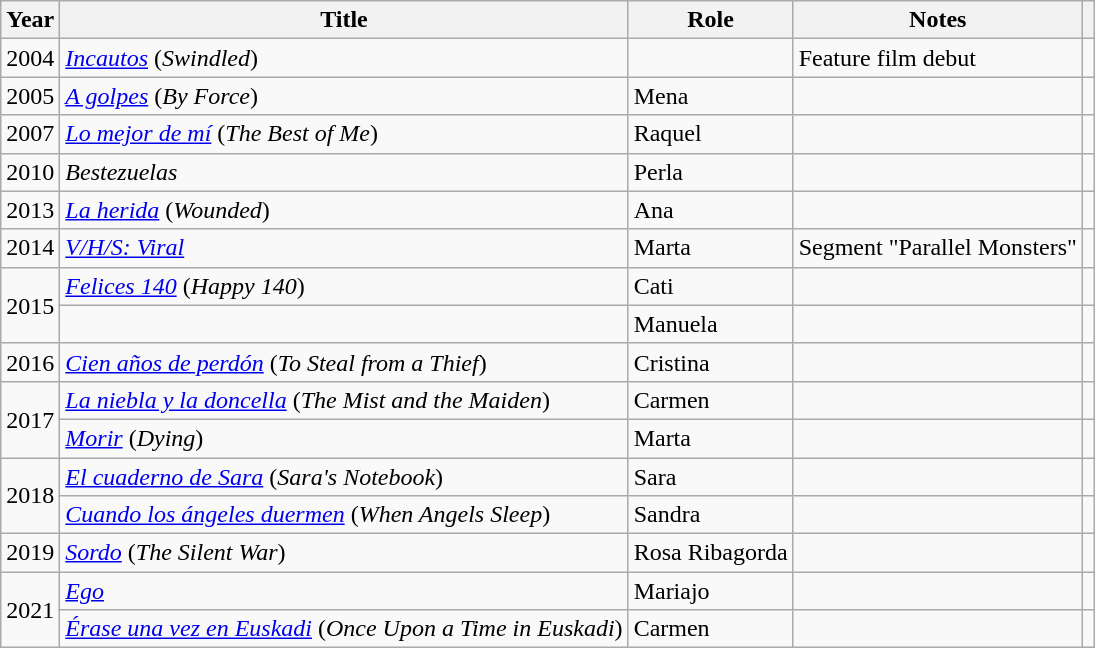<table class="wikitable sortable">
<tr>
<th>Year</th>
<th>Title</th>
<th>Role</th>
<th class = "unsortable">Notes</th>
<th class = "unsortable"></th>
</tr>
<tr>
<td align = "center">2004</td>
<td><em><a href='#'>Incautos</a></em> (<em>Swindled</em>)</td>
<td></td>
<td>Feature film debut</td>
<td align = "center"></td>
</tr>
<tr>
<td align= "center">2005</td>
<td><em><a href='#'>A golpes</a></em> (<em>By Force</em>)</td>
<td>Mena</td>
<td></td>
<td align = "center"></td>
</tr>
<tr>
<td align="center">2007</td>
<td><em><a href='#'>Lo mejor de mí</a></em> (<em>The Best of Me</em>)</td>
<td>Raquel</td>
<td></td>
<td align = "center"></td>
</tr>
<tr>
<td align = "center">2010</td>
<td><em>Bestezuelas</em></td>
<td>Perla</td>
<td></td>
<td align = "center"></td>
</tr>
<tr>
<td align = "center">2013</td>
<td><em><a href='#'>La herida</a></em> (<em>Wounded</em>)</td>
<td>Ana</td>
<td></td>
<td align = "center"></td>
</tr>
<tr>
<td align = "center">2014</td>
<td><em><a href='#'>V/H/S: Viral</a></em></td>
<td>Marta</td>
<td>Segment "Parallel Monsters"</td>
<td align = "center"></td>
</tr>
<tr>
<td rowspan = "2" align = "center">2015</td>
<td><em><a href='#'>Felices 140</a></em> (<em>Happy 140</em>)</td>
<td>Cati</td>
<td></td>
<td align = "center"></td>
</tr>
<tr>
<td><em></em></td>
<td>Manuela</td>
<td></td>
<td align = "center"></td>
</tr>
<tr>
<td align = "center">2016</td>
<td><em><a href='#'>Cien años de perdón</a></em> (<em>To Steal from a Thief</em>)</td>
<td>Cristina</td>
<td></td>
<td align = "center"></td>
</tr>
<tr>
<td rowspan = "2" align= "center">2017</td>
<td><em><a href='#'>La niebla y la doncella</a></em> (<em>The Mist and the Maiden</em>)</td>
<td>Carmen</td>
<td></td>
<td align = "center"></td>
</tr>
<tr>
<td><em><a href='#'>Morir</a></em> (<em>Dying</em>)</td>
<td>Marta</td>
<td></td>
<td align = "center"></td>
</tr>
<tr>
<td rowspan = "2" align = "center">2018</td>
<td><em><a href='#'>El cuaderno de Sara</a></em> (<em>Sara's Notebook</em>)</td>
<td>Sara</td>
<td></td>
<td align = "center"></td>
</tr>
<tr>
<td><em><a href='#'>Cuando los ángeles duermen</a></em> (<em>When Angels Sleep</em>)</td>
<td>Sandra</td>
<td></td>
<td align = "center"></td>
</tr>
<tr>
<td align = "center">2019</td>
<td><em><a href='#'>Sordo</a></em> (<em>The Silent War</em>)</td>
<td>Rosa Ribagorda</td>
<td></td>
<td align = "center"></td>
</tr>
<tr>
<td rowspan = "2" align = "center">2021</td>
<td><em><a href='#'>Ego</a></em></td>
<td>Mariajo</td>
<td></td>
<td align = "center"></td>
</tr>
<tr>
<td><em><a href='#'>Érase una vez en Euskadi</a></em> (<em>Once Upon a Time in Euskadi</em>)</td>
<td>Carmen</td>
<td></td>
<td align = "center"></td>
</tr>
</table>
